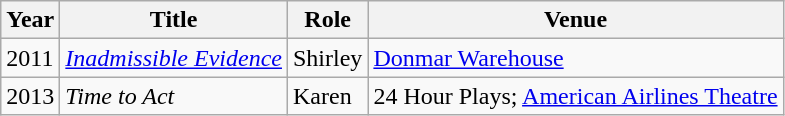<table class="wikitable sortable">
<tr>
<th>Year</th>
<th>Title</th>
<th>Role</th>
<th>Venue</th>
</tr>
<tr>
<td>2011</td>
<td><em><a href='#'>Inadmissible Evidence</a></em></td>
<td>Shirley</td>
<td><a href='#'>Donmar Warehouse</a></td>
</tr>
<tr>
<td>2013</td>
<td><em>Time to Act</em></td>
<td>Karen</td>
<td>24 Hour Plays; <a href='#'>American Airlines Theatre</a></td>
</tr>
</table>
